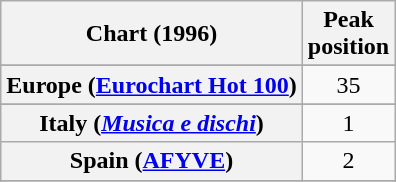<table class="wikitable plainrowheaders sortable">
<tr>
<th>Chart (1996)</th>
<th>Peak<br>position</th>
</tr>
<tr>
</tr>
<tr>
</tr>
<tr>
<th scope="row">Europe (<a href='#'>Eurochart Hot 100</a>)</th>
<td align="center">35</td>
</tr>
<tr>
</tr>
<tr>
</tr>
<tr>
<th scope="row">Italy (<em><a href='#'>Musica e dischi</a></em>)</th>
<td align="center">1</td>
</tr>
<tr>
<th scope="row">Spain (<a href='#'>AFYVE</a>)</th>
<td align="center">2</td>
</tr>
<tr>
</tr>
<tr>
</tr>
</table>
